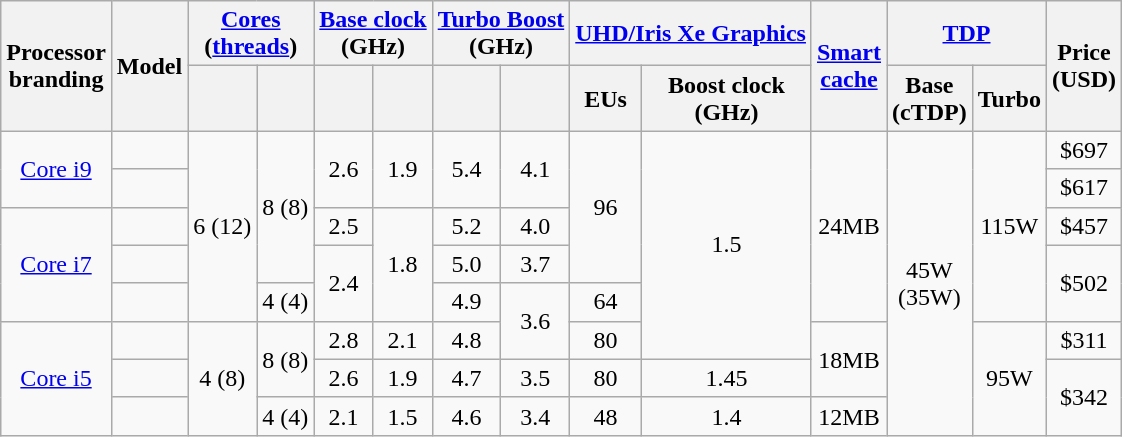<table class="wikitable sortable" style="text-align:center;">
<tr>
<th rowspan="2">Processor<br>branding</th>
<th rowspan="2">Model</th>
<th colspan="2"><a href='#'>Cores</a><br>(<a href='#'>threads</a>)</th>
<th colspan="2"><a href='#'>Base clock</a><br>(GHz)</th>
<th colspan="2"><a href='#'>Turbo Boost</a><br>(GHz)</th>
<th colspan="2"><a href='#'>UHD/Iris Xe Graphics</a></th>
<th rowspan="2"><a href='#'>Smart<br>cache</a></th>
<th colspan="2"><a href='#'>TDP</a></th>
<th rowspan="2">Price <br> (USD)</th>
</tr>
<tr>
<th></th>
<th></th>
<th></th>
<th></th>
<th></th>
<th></th>
<th>EUs</th>
<th>Boost clock<br>(GHz)</th>
<th>Base<br>(cTDP)</th>
<th>Turbo</th>
</tr>
<tr>
<td rowspan="2"><a href='#'>Core i9</a></td>
<td></td>
<td rowspan="5">6 (12)</td>
<td rowspan="4">8 (8)</td>
<td rowspan="2">2.6</td>
<td rowspan="2">1.9</td>
<td rowspan="2">5.4</td>
<td rowspan="2">4.1</td>
<td rowspan="4">96</td>
<td rowspan="6">1.5</td>
<td rowspan="5">24MB</td>
<td rowspan="8">45W<br>(35W)</td>
<td rowspan="5">115W</td>
<td>$697</td>
</tr>
<tr>
<td></td>
<td>$617</td>
</tr>
<tr>
<td rowspan="3"><a href='#'>Core i7</a></td>
<td></td>
<td>2.5</td>
<td rowspan="3">1.8</td>
<td>5.2</td>
<td>4.0</td>
<td>$457</td>
</tr>
<tr>
<td></td>
<td rowspan="2">2.4</td>
<td>5.0</td>
<td>3.7</td>
<td rowspan="2">$502</td>
</tr>
<tr>
<td></td>
<td>4 (4)</td>
<td>4.9</td>
<td rowspan="2">3.6</td>
<td>64</td>
</tr>
<tr>
<td rowspan="3"><a href='#'>Core i5</a></td>
<td></td>
<td rowspan="3">4 (8)</td>
<td rowspan="2">8 (8)</td>
<td>2.8</td>
<td>2.1</td>
<td>4.8</td>
<td>80</td>
<td rowspan="2">18MB</td>
<td rowspan="3">95W</td>
<td>$311</td>
</tr>
<tr>
<td></td>
<td>2.6</td>
<td>1.9</td>
<td>4.7</td>
<td>3.5</td>
<td>80</td>
<td>1.45</td>
<td rowspan="2">$342</td>
</tr>
<tr>
<td></td>
<td>4 (4)</td>
<td>2.1</td>
<td>1.5</td>
<td>4.6</td>
<td>3.4</td>
<td>48</td>
<td>1.4</td>
<td>12MB</td>
</tr>
</table>
